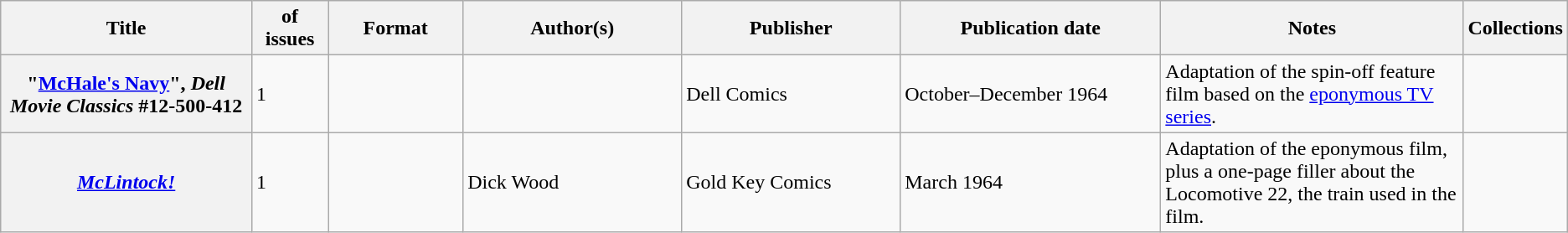<table class="wikitable">
<tr>
<th>Title</th>
<th style="width:40pt"> of issues</th>
<th style="width:75pt">Format</th>
<th style="width:125pt">Author(s)</th>
<th style="width:125pt">Publisher</th>
<th style="width:150pt">Publication date</th>
<th style="width:175pt">Notes</th>
<th>Collections</th>
</tr>
<tr>
<th>"<a href='#'>McHale's Navy</a>", <em>Dell Movie Classics</em> #12-500-412</th>
<td>1</td>
<td></td>
<td></td>
<td>Dell Comics</td>
<td>October–December 1964</td>
<td>Adaptation of the spin-off feature film based on the <a href='#'>eponymous TV series</a>.</td>
<td></td>
</tr>
<tr>
<th><em><a href='#'>McLintock!</a></em></th>
<td>1</td>
<td></td>
<td>Dick Wood</td>
<td>Gold Key Comics</td>
<td>March 1964</td>
<td>Adaptation of the eponymous film, plus a one-page filler about the Locomotive 22, the train used in the film.</td>
<td></td>
</tr>
</table>
